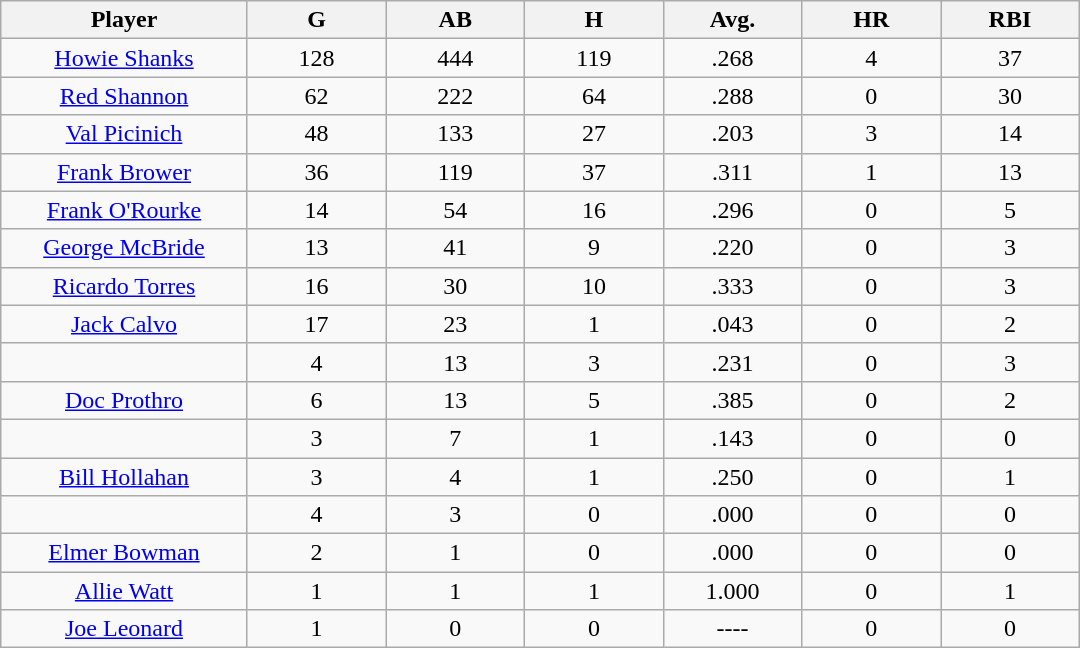<table class="wikitable sortable">
<tr>
<th bgcolor="#DDDDFF" width="16%">Player</th>
<th bgcolor="#DDDDFF" width="9%">G</th>
<th bgcolor="#DDDDFF" width="9%">AB</th>
<th bgcolor="#DDDDFF" width="9%">H</th>
<th bgcolor="#DDDDFF" width="9%">Avg.</th>
<th bgcolor="#DDDDFF" width="9%">HR</th>
<th bgcolor="#DDDDFF" width="9%">RBI</th>
</tr>
<tr align="center">
<td><a href='#'>Howie Shanks</a></td>
<td>128</td>
<td>444</td>
<td>119</td>
<td>.268</td>
<td>4</td>
<td>37</td>
</tr>
<tr align=center>
<td><a href='#'>Red Shannon</a></td>
<td>62</td>
<td>222</td>
<td>64</td>
<td>.288</td>
<td>0</td>
<td>30</td>
</tr>
<tr align=center>
<td><a href='#'>Val Picinich</a></td>
<td>48</td>
<td>133</td>
<td>27</td>
<td>.203</td>
<td>3</td>
<td>14</td>
</tr>
<tr align=center>
<td><a href='#'>Frank Brower</a></td>
<td>36</td>
<td>119</td>
<td>37</td>
<td>.311</td>
<td>1</td>
<td>13</td>
</tr>
<tr align=center>
<td><a href='#'>Frank O'Rourke</a></td>
<td>14</td>
<td>54</td>
<td>16</td>
<td>.296</td>
<td>0</td>
<td>5</td>
</tr>
<tr align=center>
<td><a href='#'>George McBride</a></td>
<td>13</td>
<td>41</td>
<td>9</td>
<td>.220</td>
<td>0</td>
<td>3</td>
</tr>
<tr align=center>
<td><a href='#'>Ricardo Torres</a></td>
<td>16</td>
<td>30</td>
<td>10</td>
<td>.333</td>
<td>0</td>
<td>3</td>
</tr>
<tr align=center>
<td><a href='#'>Jack Calvo</a></td>
<td>17</td>
<td>23</td>
<td>1</td>
<td>.043</td>
<td>0</td>
<td>2</td>
</tr>
<tr align=center>
<td></td>
<td>4</td>
<td>13</td>
<td>3</td>
<td>.231</td>
<td>0</td>
<td>3</td>
</tr>
<tr align="center">
<td><a href='#'>Doc Prothro</a></td>
<td>6</td>
<td>13</td>
<td>5</td>
<td>.385</td>
<td>0</td>
<td>2</td>
</tr>
<tr align=center>
<td></td>
<td>3</td>
<td>7</td>
<td>1</td>
<td>.143</td>
<td>0</td>
<td>0</td>
</tr>
<tr align="center">
<td><a href='#'>Bill Hollahan</a></td>
<td>3</td>
<td>4</td>
<td>1</td>
<td>.250</td>
<td>0</td>
<td>1</td>
</tr>
<tr align=center>
<td></td>
<td>4</td>
<td>3</td>
<td>0</td>
<td>.000</td>
<td>0</td>
<td>0</td>
</tr>
<tr align="center">
<td><a href='#'>Elmer Bowman</a></td>
<td>2</td>
<td>1</td>
<td>0</td>
<td>.000</td>
<td>0</td>
<td>0</td>
</tr>
<tr align=center>
<td><a href='#'>Allie Watt</a></td>
<td>1</td>
<td>1</td>
<td>1</td>
<td>1.000</td>
<td>0</td>
<td>1</td>
</tr>
<tr align=center>
<td><a href='#'>Joe Leonard</a></td>
<td>1</td>
<td>0</td>
<td>0</td>
<td>----</td>
<td>0</td>
<td>0</td>
</tr>
</table>
